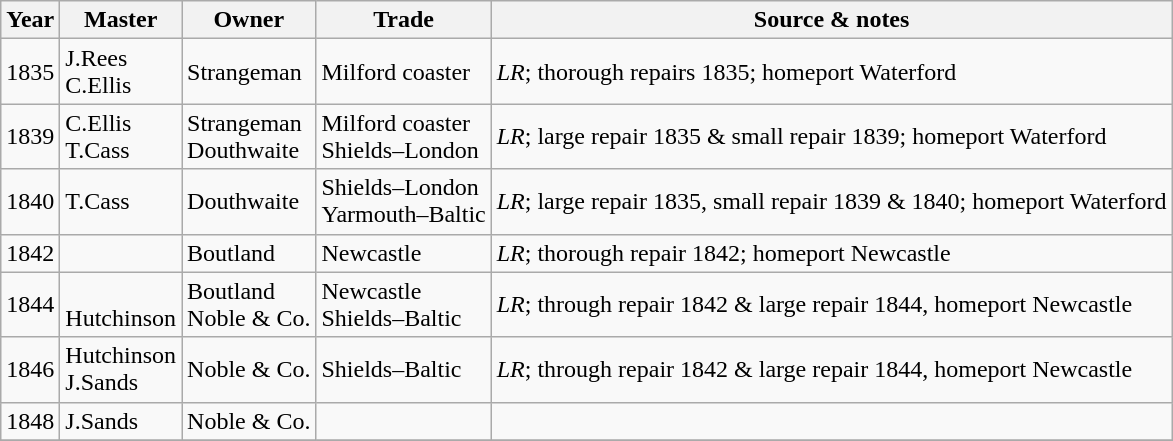<table class=" wikitable">
<tr>
<th>Year</th>
<th>Master</th>
<th>Owner</th>
<th>Trade</th>
<th>Source & notes</th>
</tr>
<tr>
<td>1835</td>
<td>J.Rees<br>C.Ellis</td>
<td>Strangeman</td>
<td>Milford coaster</td>
<td><em>LR</em>; thorough repairs 1835; homeport Waterford</td>
</tr>
<tr>
<td>1839</td>
<td>C.Ellis<br>T.Cass</td>
<td>Strangeman<br>Douthwaite</td>
<td>Milford coaster<br>Shields–London</td>
<td><em>LR</em>; large repair 1835 & small repair 1839; homeport Waterford</td>
</tr>
<tr>
<td>1840</td>
<td>T.Cass</td>
<td>Douthwaite</td>
<td>Shields–London<br>Yarmouth–Baltic</td>
<td><em>LR</em>; large repair 1835, small repair 1839 & 1840; homeport Waterford</td>
</tr>
<tr>
<td>1842</td>
<td></td>
<td>Boutland</td>
<td>Newcastle</td>
<td><em>LR</em>; thorough repair 1842; homeport Newcastle</td>
</tr>
<tr>
<td>1844</td>
<td><br>Hutchinson</td>
<td>Boutland<br>Noble & Co.</td>
<td>Newcastle<br>Shields–Baltic</td>
<td><em>LR</em>; through repair 1842 & large repair 1844, homeport Newcastle</td>
</tr>
<tr>
<td>1846</td>
<td>Hutchinson<br>J.Sands</td>
<td>Noble & Co.</td>
<td>Shields–Baltic</td>
<td><em>LR</em>; through repair 1842 & large repair 1844, homeport Newcastle</td>
</tr>
<tr>
<td>1848</td>
<td>J.Sands</td>
<td>Noble & Co.</td>
<td></td>
<td></td>
</tr>
<tr>
</tr>
</table>
